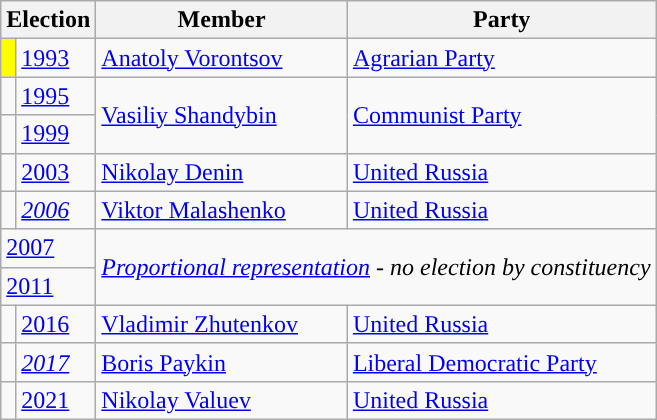<table class="wikitable">
<tr>
<th colspan="2">Election</th>
<th>Member</th>
<th>Party</th>
</tr>
<tr>
<td style="background-color:yellow"></td>
<td><a href='#'>1993</a></td>
<td><a href='#'>Anatoly Vorontsov</a></td>
<td><a href='#'>Agrarian Party</a></td>
</tr>
<tr>
<td style="background-color:"></td>
<td><a href='#'>1995</a></td>
<td rowspan=2><a href='#'>Vasiliy Shandybin</a></td>
<td rowspan=2><a href='#'>Communist Party</a></td>
</tr>
<tr>
<td style="background-color:"></td>
<td><a href='#'>1999</a></td>
</tr>
<tr>
<td style="background-color: "></td>
<td><a href='#'>2003</a></td>
<td><a href='#'>Nikolay Denin</a></td>
<td><a href='#'>United Russia</a></td>
</tr>
<tr>
<td style="background-color: "></td>
<td><em><a href='#'>2006</a></em></td>
<td><a href='#'>Viktor Malashenko</a></td>
<td><a href='#'>United Russia</a></td>
</tr>
<tr>
<td colspan=2><a href='#'>2007</a></td>
<td colspan=2 rowspan=2><em><a href='#'>Proportional representation</a> - no election by constituency</em></td>
</tr>
<tr>
<td colspan=2><a href='#'>2011</a></td>
</tr>
<tr>
<td style="background-color: "></td>
<td><a href='#'>2016</a></td>
<td><a href='#'>Vladimir Zhutenkov</a></td>
<td><a href='#'>United Russia</a></td>
</tr>
<tr>
<td style="background-color: "></td>
<td><em><a href='#'>2017</a></em></td>
<td><a href='#'>Boris Paykin</a></td>
<td><a href='#'>Liberal Democratic Party</a></td>
</tr>
<tr>
<td style="background-color: "></td>
<td><a href='#'>2021</a></td>
<td><a href='#'>Nikolay Valuev</a></td>
<td><a href='#'>United Russia</a></td>
</tr>
</table>
